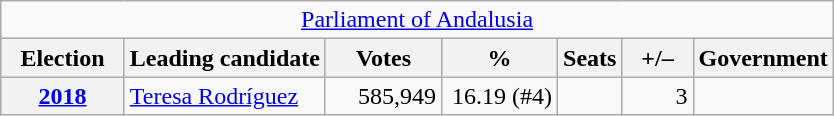<table class="wikitable" style="text-align:right;">
<tr>
<td colspan="8" align="center"><a href='#'>Parliament of Andalusia</a></td>
</tr>
<tr>
<th width="75">Election</th>
<th>Leading candidate</th>
<th width="70">Votes</th>
<th width="70">%</th>
<th>Seats</th>
<th width="40">+/–</th>
<th>Government</th>
</tr>
<tr>
<th><a href='#'>2018</a></th>
<td align="left"><a href='#'>Teresa Rodríguez</a></td>
<td>585,949</td>
<td>16.19 (#4)</td>
<td></td>
<td>3</td>
<td></td>
</tr>
</table>
